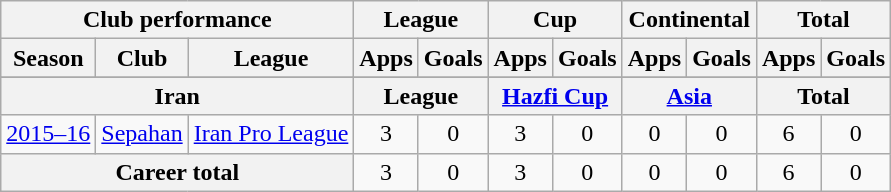<table class="wikitable" style="text-align:center">
<tr>
<th colspan=3>Club performance</th>
<th colspan=2>League</th>
<th colspan=2>Cup</th>
<th colspan=2>Continental</th>
<th colspan=2>Total</th>
</tr>
<tr>
<th>Season</th>
<th>Club</th>
<th>League</th>
<th>Apps</th>
<th>Goals</th>
<th>Apps</th>
<th>Goals</th>
<th>Apps</th>
<th>Goals</th>
<th>Apps</th>
<th>Goals</th>
</tr>
<tr>
</tr>
<tr>
<th colspan=3>Iran</th>
<th colspan=2>League</th>
<th colspan=2><a href='#'>Hazfi Cup</a></th>
<th colspan=2><a href='#'>Asia</a></th>
<th colspan=2>Total</th>
</tr>
<tr>
<td><a href='#'>2015–16</a></td>
<td rowspan="1"><a href='#'>Sepahan</a></td>
<td rowspan=1><a href='#'>Iran Pro League</a></td>
<td>3</td>
<td>0</td>
<td>3</td>
<td>0</td>
<td>0</td>
<td>0</td>
<td>6</td>
<td>0</td>
</tr>
<tr>
<th colspan=3>Career total</th>
<td>3</td>
<td>0</td>
<td>3</td>
<td>0</td>
<td>0</td>
<td>0</td>
<td>6</td>
<td>0</td>
</tr>
</table>
